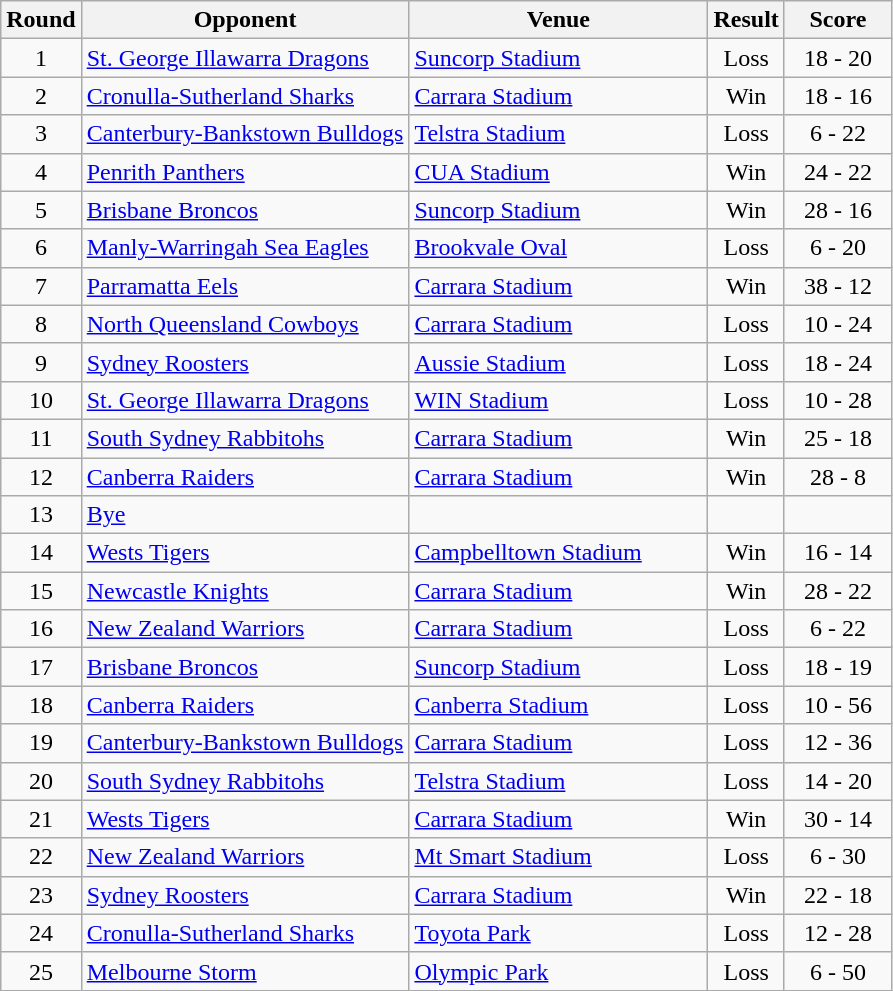<table class="wikitable" style="text-align:center;">
<tr>
<th>Round</th>
<th>Opponent</th>
<th style="width:12em">Venue</th>
<th>Result</th>
<th style="width:4em">Score</th>
</tr>
<tr>
<td>1</td>
<td style="text-align:left;"> <a href='#'>St. George Illawarra Dragons</a></td>
<td style="text-align:left;"><a href='#'>Suncorp Stadium</a></td>
<td>Loss</td>
<td>18 - 20</td>
</tr>
<tr>
<td>2</td>
<td style="text-align:left;"> <a href='#'>Cronulla-Sutherland Sharks</a></td>
<td style="text-align:left;"><a href='#'>Carrara Stadium</a></td>
<td>Win</td>
<td>18 - 16</td>
</tr>
<tr>
<td>3</td>
<td style="text-align:left;"> <a href='#'>Canterbury-Bankstown Bulldogs</a></td>
<td style="text-align:left;"><a href='#'>Telstra Stadium</a></td>
<td>Loss</td>
<td>6 - 22</td>
</tr>
<tr>
<td>4</td>
<td style="text-align:left;"> <a href='#'>Penrith Panthers</a></td>
<td style="text-align:left;"><a href='#'>CUA Stadium</a></td>
<td>Win</td>
<td>24 - 22</td>
</tr>
<tr>
<td>5</td>
<td style="text-align:left;"> <a href='#'>Brisbane Broncos</a></td>
<td style="text-align:left;"><a href='#'>Suncorp Stadium</a></td>
<td>Win</td>
<td>28 - 16</td>
</tr>
<tr>
<td>6</td>
<td style="text-align:left;"> <a href='#'>Manly-Warringah Sea Eagles</a></td>
<td style="text-align:left;"><a href='#'>Brookvale Oval</a></td>
<td>Loss</td>
<td>6 - 20</td>
</tr>
<tr>
<td>7</td>
<td style="text-align:left;"> <a href='#'>Parramatta Eels</a></td>
<td style="text-align:left;"><a href='#'>Carrara Stadium</a></td>
<td>Win</td>
<td>38 - 12</td>
</tr>
<tr>
<td>8</td>
<td style="text-align:left;"> <a href='#'>North Queensland Cowboys</a></td>
<td style="text-align:left;"><a href='#'>Carrara Stadium</a></td>
<td>Loss</td>
<td>10 - 24</td>
</tr>
<tr>
<td>9</td>
<td style="text-align:left;"> <a href='#'>Sydney Roosters</a></td>
<td style="text-align:left;"><a href='#'>Aussie Stadium</a></td>
<td>Loss</td>
<td>18 - 24</td>
</tr>
<tr>
<td>10</td>
<td style="text-align:left;"> <a href='#'>St. George Illawarra Dragons</a></td>
<td style="text-align:left;"><a href='#'>WIN Stadium</a></td>
<td>Loss</td>
<td>10 - 28</td>
</tr>
<tr>
<td>11</td>
<td style="text-align:left;"> <a href='#'>South Sydney Rabbitohs</a></td>
<td style="text-align:left;"><a href='#'>Carrara Stadium</a></td>
<td>Win</td>
<td>25 - 18</td>
</tr>
<tr>
<td>12</td>
<td style="text-align:left;"> <a href='#'>Canberra Raiders</a></td>
<td style="text-align:left;"><a href='#'>Carrara Stadium</a></td>
<td>Win</td>
<td>28 - 8</td>
</tr>
<tr>
<td>13</td>
<td style="text-align:left;"><a href='#'>Bye</a></td>
<td></td>
<td></td>
<td></td>
</tr>
<tr>
<td>14</td>
<td style="text-align:left;"> <a href='#'>Wests Tigers</a></td>
<td style="text-align:left;"><a href='#'>Campbelltown Stadium</a></td>
<td>Win</td>
<td>16 - 14</td>
</tr>
<tr>
<td>15</td>
<td style="text-align:left;"> <a href='#'>Newcastle Knights</a></td>
<td style="text-align:left;"><a href='#'>Carrara Stadium</a></td>
<td>Win</td>
<td>28 - 22</td>
</tr>
<tr>
<td>16</td>
<td style="text-align:left;"> <a href='#'>New Zealand Warriors</a></td>
<td style="text-align:left;"><a href='#'>Carrara Stadium</a></td>
<td>Loss</td>
<td>6 - 22</td>
</tr>
<tr>
<td>17</td>
<td style="text-align:left;"> <a href='#'>Brisbane Broncos</a></td>
<td style="text-align:left;"><a href='#'>Suncorp Stadium</a></td>
<td>Loss</td>
<td>18 - 19</td>
</tr>
<tr>
<td>18</td>
<td style="text-align:left;"> <a href='#'>Canberra Raiders</a></td>
<td style="text-align:left;"><a href='#'>Canberra Stadium</a></td>
<td>Loss</td>
<td>10 - 56</td>
</tr>
<tr>
<td>19</td>
<td style="text-align:left;"> <a href='#'>Canterbury-Bankstown Bulldogs</a></td>
<td style="text-align:left;"><a href='#'>Carrara Stadium</a></td>
<td>Loss</td>
<td>12 - 36</td>
</tr>
<tr>
<td>20</td>
<td style="text-align:left;"> <a href='#'>South Sydney Rabbitohs</a></td>
<td style="text-align:left;"><a href='#'>Telstra Stadium</a></td>
<td>Loss</td>
<td>14 - 20</td>
</tr>
<tr>
<td>21</td>
<td style="text-align:left;"> <a href='#'>Wests Tigers</a></td>
<td style="text-align:left;"><a href='#'>Carrara Stadium</a></td>
<td>Win</td>
<td>30 - 14</td>
</tr>
<tr>
<td>22</td>
<td style="text-align:left;"> <a href='#'>New Zealand Warriors</a></td>
<td style="text-align:left;"><a href='#'>Mt Smart Stadium</a></td>
<td>Loss</td>
<td>6 - 30</td>
</tr>
<tr>
<td>23</td>
<td style="text-align:left;"> <a href='#'>Sydney Roosters</a></td>
<td style="text-align:left;"><a href='#'>Carrara Stadium</a></td>
<td>Win</td>
<td>22 - 18</td>
</tr>
<tr>
<td>24</td>
<td style="text-align:left;"> <a href='#'>Cronulla-Sutherland Sharks</a></td>
<td style="text-align:left;"><a href='#'>Toyota Park</a></td>
<td>Loss</td>
<td>12 - 28</td>
</tr>
<tr>
<td>25</td>
<td style="text-align:left;"> <a href='#'>Melbourne Storm</a></td>
<td style="text-align:left;"><a href='#'>Olympic Park</a></td>
<td>Loss</td>
<td>6 - 50</td>
</tr>
</table>
